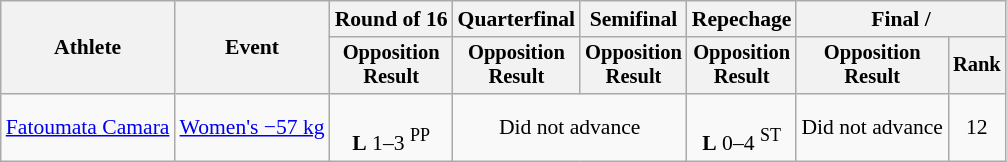<table class="wikitable" style="font-size:90%">
<tr>
<th rowspan=2>Athlete</th>
<th rowspan=2>Event</th>
<th>Round of 16</th>
<th>Quarterfinal</th>
<th>Semifinal</th>
<th>Repechage</th>
<th colspan=2>Final / </th>
</tr>
<tr style="font-size: 95%">
<th>Opposition<br>Result</th>
<th>Opposition<br>Result</th>
<th>Opposition<br>Result</th>
<th>Opposition<br>Result</th>
<th>Opposition<br>Result</th>
<th>Rank</th>
</tr>
<tr align=center>
<td align=left><a href='#'>Fatoumata Camara</a></td>
<td align=left><a href='#'>Women's −57 kg</a></td>
<td><br><strong>L</strong> 1–3 <sup>PP</sup></td>
<td colspan="2">Did not advance</td>
<td><br><strong>L</strong> 0–4 <sup>ST</sup></td>
<td>Did not advance</td>
<td>12</td>
</tr>
</table>
